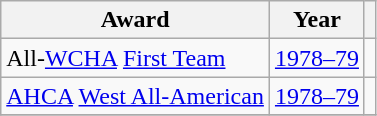<table class="wikitable">
<tr>
<th>Award</th>
<th>Year</th>
<th></th>
</tr>
<tr>
<td>All-<a href='#'>WCHA</a> <a href='#'>First Team</a></td>
<td><a href='#'>1978–79</a></td>
<td></td>
</tr>
<tr>
<td><a href='#'>AHCA</a> <a href='#'>West All-American</a></td>
<td><a href='#'>1978–79</a></td>
<td></td>
</tr>
<tr>
</tr>
</table>
